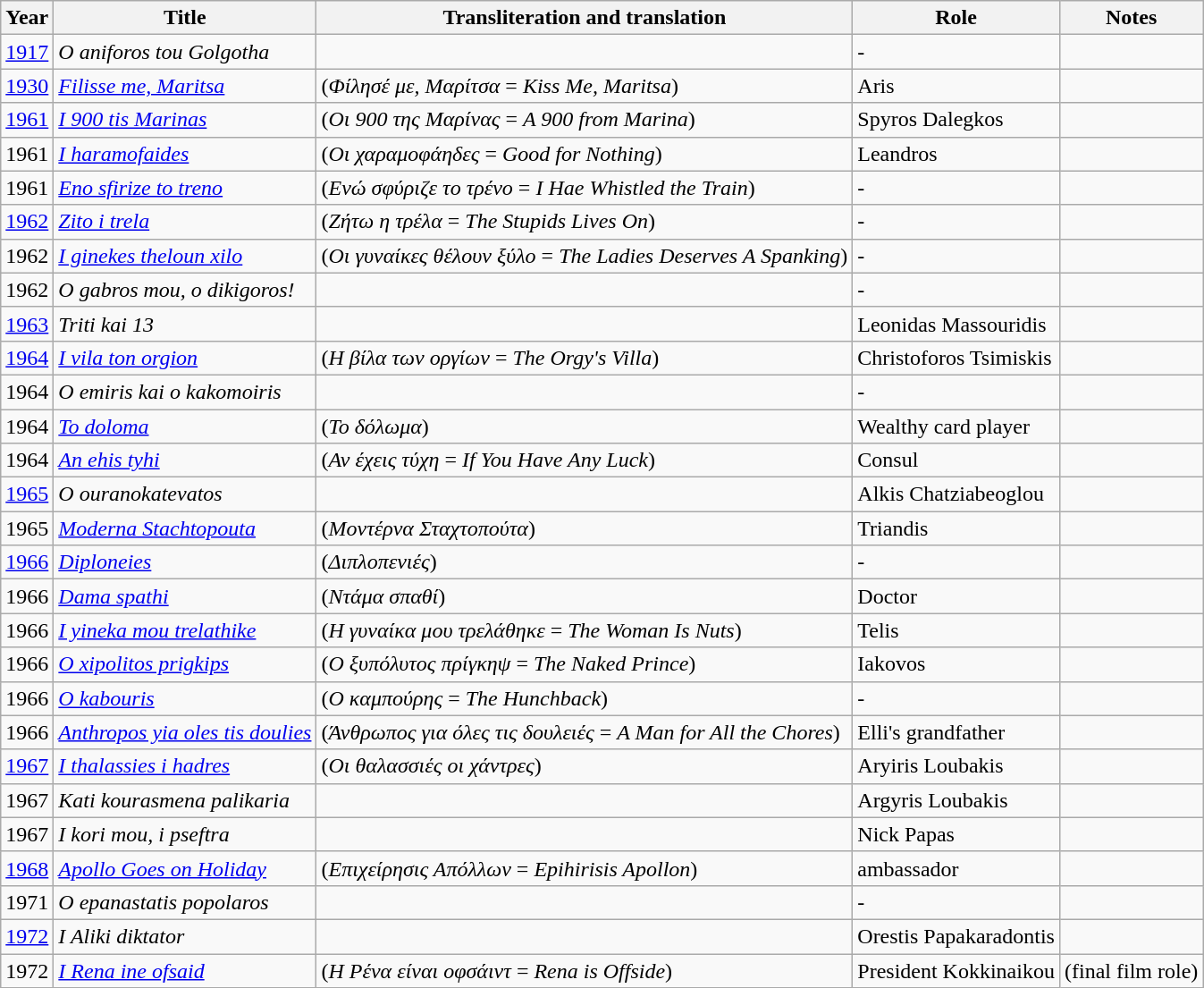<table class="wikitable">
<tr>
<th>Year</th>
<th>Title</th>
<th>Transliteration and translation</th>
<th>Role</th>
<th>Notes</th>
</tr>
<tr>
<td><a href='#'>1917</a></td>
<td><em>O aniforos tou Golgotha</em></td>
<td></td>
<td>-</td>
<td></td>
</tr>
<tr>
<td><a href='#'>1930</a></td>
<td><em><a href='#'>Filisse me, Maritsa</a></em></td>
<td>(<em>Φίλησέ με, Μαρίτσα</em> = <em>Kiss Me, Maritsa</em>)</td>
<td>Aris</td>
<td></td>
</tr>
<tr>
<td><a href='#'>1961</a></td>
<td><em><a href='#'>I 900 tis Marinas</a></em></td>
<td>(<em>Οι 900 της Μαρίνας</em> = <em>A 900 from Marina</em>)</td>
<td>Spyros Dalegkos</td>
<td></td>
</tr>
<tr>
<td>1961</td>
<td><em><a href='#'>I haramofaides</a></em></td>
<td>(<em>Οι χαραμοφάηδες</em> = <em>Good for Nothing</em>)</td>
<td>Leandros</td>
<td></td>
</tr>
<tr>
<td>1961</td>
<td><em><a href='#'>Eno sfirize to treno</a></em></td>
<td>(<em>Ενώ σφύριζε το τρένο</em> = <em>I Hae Whistled the Train</em>)</td>
<td>-</td>
<td></td>
</tr>
<tr>
<td><a href='#'>1962</a></td>
<td><em><a href='#'>Zito i trela</a></em></td>
<td>(<em>Ζήτω η τρέλα</em> = <em>The Stupids Lives On</em>)</td>
<td>-</td>
<td></td>
</tr>
<tr>
<td>1962</td>
<td><em><a href='#'>I ginekes theloun xilo</a></em></td>
<td>(<em>Οι γυναίκες θέλουν ξύλο</em> = <em>The Ladies Deserves A Spanking</em>)</td>
<td>-</td>
<td></td>
</tr>
<tr>
<td>1962</td>
<td><em>O gabros mou, o dikigoros! </em></td>
<td></td>
<td>-</td>
<td></td>
</tr>
<tr>
<td><a href='#'>1963</a></td>
<td><em>Triti kai 13</em></td>
<td></td>
<td>Leonidas Massouridis</td>
<td></td>
</tr>
<tr>
<td><a href='#'>1964</a></td>
<td><em><a href='#'>I vila ton orgion</a></em></td>
<td>(<em>Η βίλα των οργίων</em> = <em>The Orgy's Villa</em>)</td>
<td>Christoforos Tsimiskis</td>
<td></td>
</tr>
<tr>
<td>1964</td>
<td><em>O emiris kai o kakomoiris</em></td>
<td></td>
<td>-</td>
<td></td>
</tr>
<tr>
<td>1964</td>
<td><em><a href='#'>To doloma</a></em></td>
<td>(<em>Το δόλωμα</em>)</td>
<td>Wealthy card player</td>
<td></td>
</tr>
<tr>
<td>1964</td>
<td><em><a href='#'>An ehis tyhi</a></em></td>
<td>(<em>Αν έχεις τύχη</em> = <em>If You Have Any Luck</em>)</td>
<td>Consul</td>
<td></td>
</tr>
<tr>
<td><a href='#'>1965</a></td>
<td><em>O ouranokatevatos</em></td>
<td></td>
<td>Alkis Chatziabeoglou</td>
<td></td>
</tr>
<tr>
<td>1965</td>
<td><em><a href='#'>Moderna Stachtopouta</a></em></td>
<td>(<em>Μοντέρνα Σταχτοπούτα</em>)</td>
<td>Triandis</td>
<td></td>
</tr>
<tr>
<td><a href='#'>1966</a></td>
<td><em><a href='#'>Diploneies</a></em></td>
<td>(<em>Διπλοπενιές</em>)</td>
<td>-</td>
<td></td>
</tr>
<tr>
<td>1966</td>
<td><em><a href='#'>Dama spathi</a></em></td>
<td>(<em>Ντάμα σπαθί</em>)</td>
<td>Doctor</td>
<td></td>
</tr>
<tr>
<td>1966</td>
<td><em><a href='#'>I yineka mou trelathike</a></em></td>
<td>(<em>Η γυναίκα μου τρελάθηκε</em> = <em>The Woman Is Nuts</em>)</td>
<td>Telis</td>
<td></td>
</tr>
<tr>
<td>1966</td>
<td><em><a href='#'>O xipolitos prigkips</a></em></td>
<td>(<em>Ο ξυπόλυτος πρίγκηψ</em> = <em>The Naked Prince</em>)</td>
<td>Iakovos</td>
<td></td>
</tr>
<tr>
<td>1966</td>
<td><em><a href='#'>O kabouris</a></em></td>
<td>(<em>Ο καμπούρης</em> = <em>The Hunchback</em>)</td>
<td>-</td>
<td></td>
</tr>
<tr>
<td>1966</td>
<td><em><a href='#'>Anthropos yia oles tis doulies</a></em></td>
<td>(<em>Άνθρωπος για όλες τις δουλειές</em> = <em>A Man for All the Chores</em>)</td>
<td>Elli's grandfather</td>
<td></td>
</tr>
<tr>
<td><a href='#'>1967</a></td>
<td><em><a href='#'>I thalassies i hadres</a></em></td>
<td>(<em>Οι θαλασσιές οι χάντρες</em>)</td>
<td>Aryiris Loubakis</td>
<td></td>
</tr>
<tr>
<td>1967</td>
<td><em>Kati kourasmena palikaria</em></td>
<td></td>
<td>Argyris Loubakis</td>
<td></td>
</tr>
<tr>
<td>1967</td>
<td><em>I kori mou, i pseftra</em></td>
<td></td>
<td>Nick Papas</td>
<td></td>
</tr>
<tr>
<td><a href='#'>1968</a></td>
<td><em><a href='#'>Apollo Goes on Holiday</a></em></td>
<td>(<em>Επιχείρησις Απόλλων</em> = <em>Epihirisis Apollon</em>)</td>
<td>ambassador</td>
<td></td>
</tr>
<tr>
<td>1971</td>
<td><em>O epanastatis popolaros</em></td>
<td></td>
<td>-</td>
<td></td>
</tr>
<tr>
<td><a href='#'>1972</a></td>
<td><em>I Aliki diktator</em></td>
<td></td>
<td>Orestis Papakaradontis</td>
<td></td>
</tr>
<tr>
<td>1972</td>
<td><em><a href='#'>I Rena ine ofsaid</a></em></td>
<td>(<em>Η Ρένα είναι οφσάιντ</em> = <em>Rena is Offside</em>)</td>
<td>President Kokkinaikou</td>
<td>(final film role)</td>
</tr>
</table>
